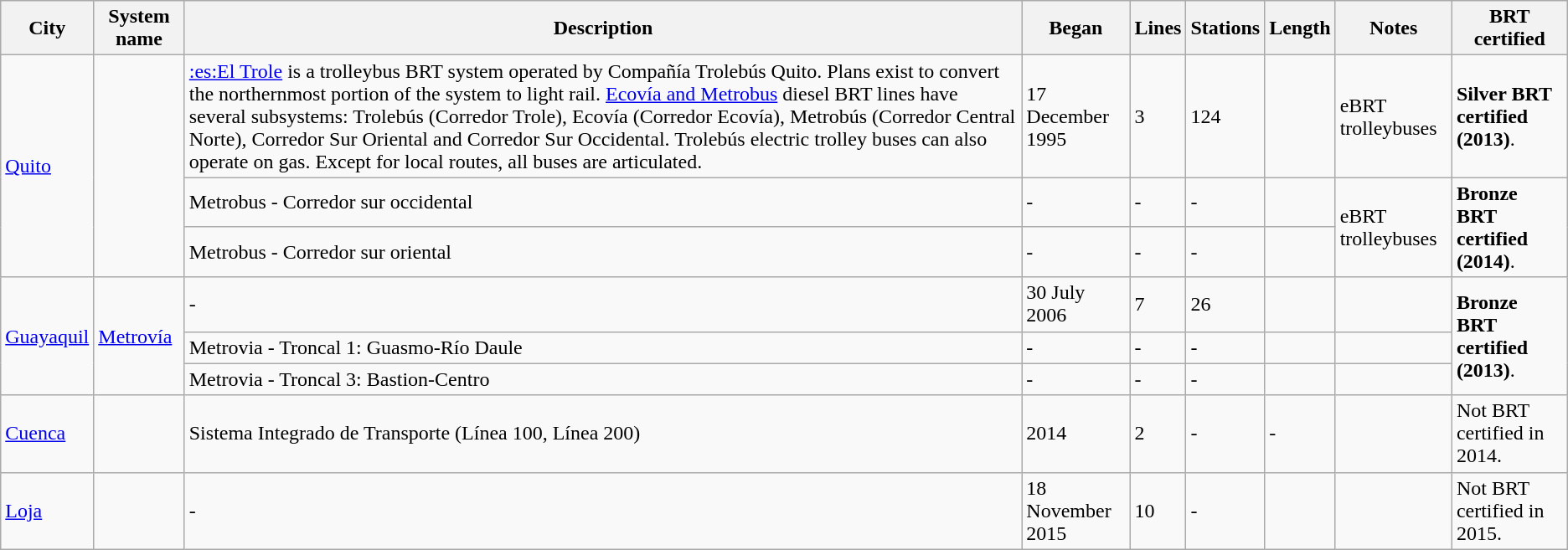<table class="wikitable">
<tr>
<th>City</th>
<th>System name</th>
<th>Description</th>
<th>Began</th>
<th>Lines</th>
<th>Stations</th>
<th>Length</th>
<th>Notes</th>
<th>BRT certified</th>
</tr>
<tr>
<td rowspan="3"><a href='#'>Quito</a></td>
<td rowspan="3"></td>
<td><a href='#'>:es:El Trole</a> is a trolleybus BRT system operated by Compañía Trolebús Quito. Plans exist to convert the northernmost portion of the system to light rail. <a href='#'>Ecovía and Metrobus</a> diesel BRT lines have several subsystems: Trolebús (Corredor Trole), Ecovía (Corredor Ecovía), Metrobús (Corredor Central Norte), Corredor Sur Oriental and Corredor Sur Occidental. Trolebús electric trolley buses can also operate on gas. Except for local routes, all buses are articulated.</td>
<td>17 December 1995</td>
<td>3</td>
<td>124</td>
<td></td>
<td>eBRT trolleybuses</td>
<td><strong>Silver BRT certified (2013)</strong>.</td>
</tr>
<tr>
<td>Metrobus - Corredor sur occidental</td>
<td>-</td>
<td>-</td>
<td>-</td>
<td></td>
<td rowspan="2">eBRT trolleybuses</td>
<td rowspan="2"><strong>Bronze BRT certified (2014)</strong>.</td>
</tr>
<tr>
<td>Metrobus - Corredor sur oriental</td>
<td>-</td>
<td>-</td>
<td>-</td>
<td></td>
</tr>
<tr>
<td rowspan="3"><a href='#'>Guayaquil</a></td>
<td rowspan="3"><a href='#'>Metrovía</a></td>
<td>-</td>
<td>30 July 2006</td>
<td>7</td>
<td>26</td>
<td></td>
<td></td>
<td rowspan="3"><strong>Bronze BRT certified (2013)</strong>.</td>
</tr>
<tr>
<td>Metrovia - Troncal 1: Guasmo-Río Daule</td>
<td>-</td>
<td>-</td>
<td>-</td>
<td></td>
<td></td>
</tr>
<tr>
<td>Metrovia - Troncal 3: Bastion-Centro</td>
<td>-</td>
<td>-</td>
<td>-</td>
<td></td>
<td></td>
</tr>
<tr>
<td><a href='#'>Cuenca</a></td>
<td></td>
<td>Sistema Integrado de Transporte (Línea 100, Línea 200)</td>
<td>2014</td>
<td>2</td>
<td>-</td>
<td>-</td>
<td></td>
<td>Not BRT certified in 2014.</td>
</tr>
<tr>
<td><a href='#'>Loja</a></td>
<td></td>
<td>-</td>
<td>18 November 2015</td>
<td>10</td>
<td>-</td>
<td></td>
<td></td>
<td>Not BRT certified in 2015.</td>
</tr>
</table>
